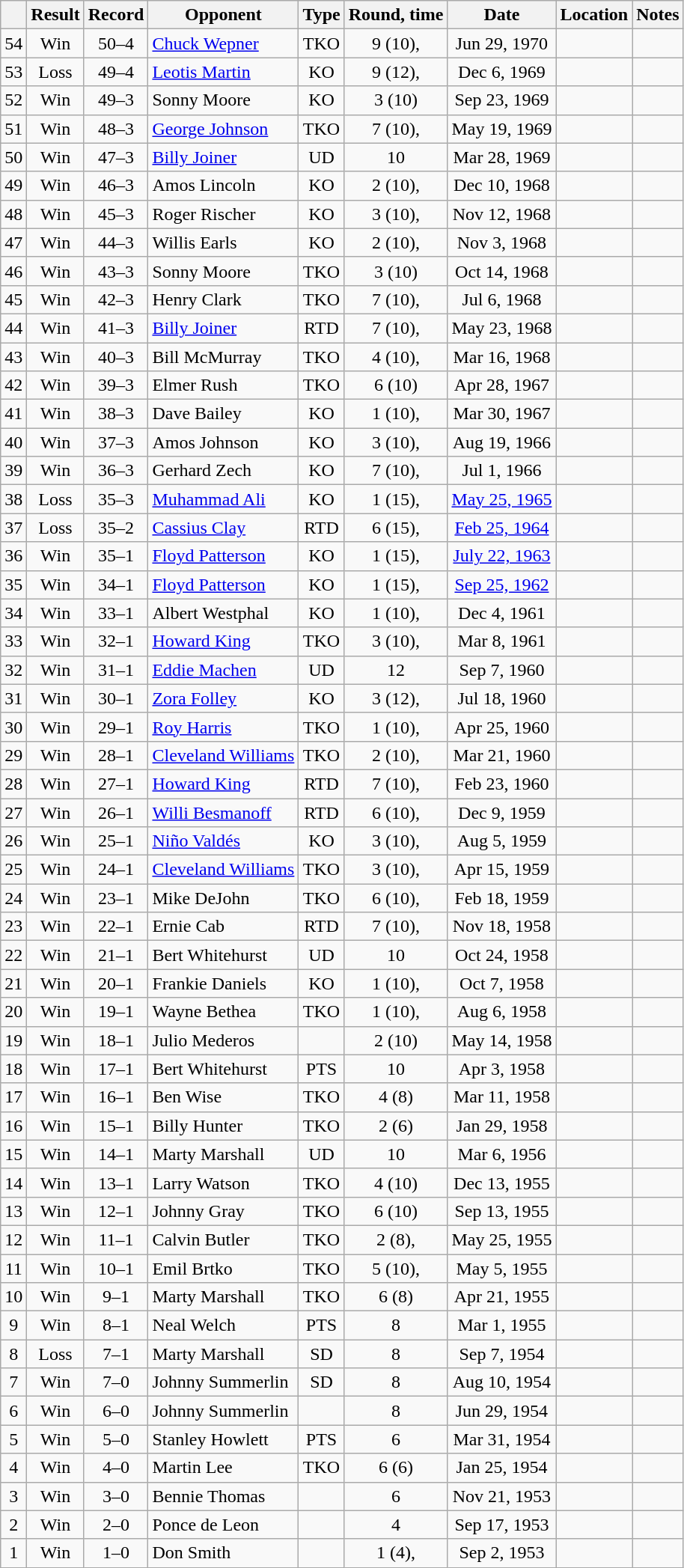<table class="wikitable" style="text-align:center">
<tr>
<th></th>
<th>Result</th>
<th>Record</th>
<th>Opponent</th>
<th>Type</th>
<th>Round, time</th>
<th>Date</th>
<th>Location</th>
<th>Notes</th>
</tr>
<tr>
<td>54</td>
<td>Win</td>
<td>50–4</td>
<td style="text-align:left;"><a href='#'>Chuck Wepner</a></td>
<td>TKO</td>
<td>9 (10), </td>
<td>Jun 29, 1970</td>
<td style="text-align:left;"></td>
<td></td>
</tr>
<tr>
<td>53</td>
<td>Loss</td>
<td>49–4</td>
<td style="text-align:left;"><a href='#'>Leotis Martin</a></td>
<td>KO</td>
<td>9 (12), </td>
<td>Dec 6, 1969</td>
<td style="text-align:left;"></td>
<td style="text-align:left;"></td>
</tr>
<tr>
<td>52</td>
<td>Win</td>
<td>49–3</td>
<td style="text-align:left;">Sonny Moore</td>
<td>KO</td>
<td>3 (10)</td>
<td>Sep 23, 1969</td>
<td style="text-align:left;"></td>
<td></td>
</tr>
<tr>
<td>51</td>
<td>Win</td>
<td>48–3</td>
<td style="text-align:left;"><a href='#'>George Johnson</a></td>
<td>TKO</td>
<td>7 (10), </td>
<td>May 19, 1969</td>
<td style="text-align:left;"></td>
<td></td>
</tr>
<tr>
<td>50</td>
<td>Win</td>
<td>47–3</td>
<td style="text-align:left;"><a href='#'>Billy Joiner</a></td>
<td>UD</td>
<td>10</td>
<td>Mar 28, 1969</td>
<td style="text-align:left;"></td>
<td></td>
</tr>
<tr>
<td>49</td>
<td>Win</td>
<td>46–3</td>
<td style="text-align:left;">Amos Lincoln</td>
<td>KO</td>
<td>2 (10), </td>
<td>Dec 10, 1968</td>
<td style="text-align:left;"></td>
<td></td>
</tr>
<tr>
<td>48</td>
<td>Win</td>
<td>45–3</td>
<td style="text-align:left;">Roger Rischer</td>
<td>KO</td>
<td>3 (10), </td>
<td>Nov 12, 1968</td>
<td style="text-align:left;"></td>
<td></td>
</tr>
<tr>
<td>47</td>
<td>Win</td>
<td>44–3</td>
<td style="text-align:left;">Willis Earls</td>
<td>KO</td>
<td>2 (10), </td>
<td>Nov 3, 1968</td>
<td style="text-align:left;"></td>
<td></td>
</tr>
<tr>
<td>46</td>
<td>Win</td>
<td>43–3</td>
<td style="text-align:left;">Sonny Moore</td>
<td>TKO</td>
<td>3 (10)</td>
<td>Oct 14, 1968</td>
<td style="text-align:left;"></td>
<td></td>
</tr>
<tr>
<td>45</td>
<td>Win</td>
<td>42–3</td>
<td style="text-align:left;">Henry Clark</td>
<td>TKO</td>
<td>7 (10), </td>
<td>Jul 6, 1968</td>
<td style="text-align:left;"></td>
<td></td>
</tr>
<tr>
<td>44</td>
<td>Win</td>
<td>41–3</td>
<td style="text-align:left;"><a href='#'>Billy Joiner</a></td>
<td>RTD</td>
<td>7 (10), </td>
<td>May 23, 1968</td>
<td style="text-align:left;"></td>
<td></td>
</tr>
<tr>
<td>43</td>
<td>Win</td>
<td>40–3</td>
<td style="text-align:left;">Bill McMurray</td>
<td>TKO</td>
<td>4 (10), </td>
<td>Mar 16, 1968</td>
<td style="text-align:left;"></td>
<td></td>
</tr>
<tr>
<td>42</td>
<td>Win</td>
<td>39–3</td>
<td style="text-align:left;">Elmer Rush</td>
<td>TKO</td>
<td>6 (10)</td>
<td>Apr 28, 1967</td>
<td style="text-align:left;"></td>
<td></td>
</tr>
<tr>
<td>41</td>
<td>Win</td>
<td>38–3</td>
<td style="text-align:left;">Dave Bailey</td>
<td>KO</td>
<td>1 (10), </td>
<td>Mar 30, 1967</td>
<td style="text-align:left;"></td>
<td></td>
</tr>
<tr>
<td>40</td>
<td>Win</td>
<td>37–3</td>
<td style="text-align:left;">Amos Johnson</td>
<td>KO</td>
<td>3 (10), </td>
<td>Aug 19, 1966</td>
<td style="text-align:left;"></td>
<td></td>
</tr>
<tr>
<td>39</td>
<td>Win</td>
<td>36–3</td>
<td style="text-align:left;">Gerhard Zech</td>
<td>KO</td>
<td>7 (10), </td>
<td>Jul 1, 1966</td>
<td style="text-align:left;"></td>
<td></td>
</tr>
<tr>
<td>38</td>
<td>Loss</td>
<td>35–3</td>
<td style="text-align:left;"><a href='#'>Muhammad Ali</a></td>
<td>KO</td>
<td>1 (15), </td>
<td><a href='#'>May 25, 1965</a></td>
<td style="text-align:left;"></td>
<td style="text-align:left;"></td>
</tr>
<tr>
<td>37</td>
<td>Loss</td>
<td>35–2</td>
<td style="text-align:left;"><a href='#'>Cassius Clay</a></td>
<td>RTD</td>
<td>6 (15), </td>
<td><a href='#'>Feb 25, 1964</a></td>
<td style="text-align:left;"></td>
<td style="text-align:left;"></td>
</tr>
<tr>
<td>36</td>
<td>Win</td>
<td>35–1</td>
<td style="text-align:left;"><a href='#'>Floyd Patterson</a></td>
<td>KO</td>
<td>1 (15), </td>
<td><a href='#'>July 22, 1963</a></td>
<td style="text-align:left;"></td>
<td style="text-align:left;"></td>
</tr>
<tr>
<td>35</td>
<td>Win</td>
<td>34–1</td>
<td style="text-align:left;"><a href='#'>Floyd Patterson</a></td>
<td>KO</td>
<td>1 (15), </td>
<td><a href='#'>Sep 25, 1962</a></td>
<td style="text-align:left;"></td>
<td style="text-align:left;"></td>
</tr>
<tr>
<td>34</td>
<td>Win</td>
<td>33–1</td>
<td style="text-align:left;">Albert Westphal</td>
<td>KO</td>
<td>1 (10), </td>
<td>Dec 4, 1961</td>
<td style="text-align:left;"></td>
<td></td>
</tr>
<tr>
<td>33</td>
<td>Win</td>
<td>32–1</td>
<td style="text-align:left;"><a href='#'>Howard King</a></td>
<td>TKO</td>
<td>3 (10), </td>
<td>Mar 8, 1961</td>
<td style="text-align:left;"></td>
<td></td>
</tr>
<tr>
<td>32</td>
<td>Win</td>
<td>31–1</td>
<td style="text-align:left;"><a href='#'>Eddie Machen</a></td>
<td>UD</td>
<td>12</td>
<td>Sep 7, 1960</td>
<td style="text-align:left;"></td>
<td></td>
</tr>
<tr>
<td>31</td>
<td>Win</td>
<td>30–1</td>
<td style="text-align:left;"><a href='#'>Zora Folley</a></td>
<td>KO</td>
<td>3 (12), </td>
<td>Jul 18, 1960</td>
<td style="text-align:left;"></td>
<td></td>
</tr>
<tr>
<td>30</td>
<td>Win</td>
<td>29–1</td>
<td style="text-align:left;"><a href='#'>Roy Harris</a></td>
<td>TKO</td>
<td>1 (10), </td>
<td>Apr 25, 1960</td>
<td style="text-align:left;"></td>
<td></td>
</tr>
<tr>
<td>29</td>
<td>Win</td>
<td>28–1</td>
<td style="text-align:left;"><a href='#'>Cleveland Williams</a></td>
<td>TKO</td>
<td>2 (10), </td>
<td>Mar 21, 1960</td>
<td style="text-align:left;"></td>
<td></td>
</tr>
<tr>
<td>28</td>
<td>Win</td>
<td>27–1</td>
<td style="text-align:left;"><a href='#'>Howard King</a></td>
<td>RTD</td>
<td>7 (10), </td>
<td>Feb 23, 1960</td>
<td style="text-align:left;"></td>
<td></td>
</tr>
<tr>
<td>27</td>
<td>Win</td>
<td>26–1</td>
<td style="text-align:left;"><a href='#'>Willi Besmanoff</a></td>
<td>RTD</td>
<td>6 (10), </td>
<td>Dec 9, 1959</td>
<td style="text-align:left;"></td>
<td></td>
</tr>
<tr>
<td>26</td>
<td>Win</td>
<td>25–1</td>
<td style="text-align:left;"><a href='#'>Niño Valdés</a></td>
<td>KO</td>
<td>3 (10), </td>
<td>Aug 5, 1959</td>
<td style="text-align:left;"></td>
<td></td>
</tr>
<tr>
<td>25</td>
<td>Win</td>
<td>24–1</td>
<td style="text-align:left;"><a href='#'>Cleveland Williams</a></td>
<td>TKO</td>
<td>3 (10), </td>
<td>Apr 15, 1959</td>
<td style="text-align:left;"></td>
<td></td>
</tr>
<tr>
<td>24</td>
<td>Win</td>
<td>23–1</td>
<td style="text-align:left;">Mike DeJohn</td>
<td>TKO</td>
<td>6 (10), </td>
<td>Feb 18, 1959</td>
<td style="text-align:left;"></td>
<td></td>
</tr>
<tr>
<td>23</td>
<td>Win</td>
<td>22–1</td>
<td style="text-align:left;">Ernie Cab</td>
<td>RTD</td>
<td>7 (10), </td>
<td>Nov 18, 1958</td>
<td style="text-align:left;"></td>
<td></td>
</tr>
<tr>
<td>22</td>
<td>Win</td>
<td>21–1</td>
<td style="text-align:left;">Bert Whitehurst</td>
<td>UD</td>
<td>10</td>
<td>Oct 24, 1958</td>
<td style="text-align:left;"></td>
<td></td>
</tr>
<tr>
<td>21</td>
<td>Win</td>
<td>20–1</td>
<td style="text-align:left;">Frankie Daniels</td>
<td>KO</td>
<td>1 (10), </td>
<td>Oct 7, 1958</td>
<td style="text-align:left;"></td>
<td></td>
</tr>
<tr>
<td>20</td>
<td>Win</td>
<td>19–1</td>
<td style="text-align:left;">Wayne Bethea</td>
<td>TKO</td>
<td>1 (10), </td>
<td>Aug 6, 1958</td>
<td style="text-align:left;"></td>
<td></td>
</tr>
<tr>
<td>19</td>
<td>Win</td>
<td>18–1</td>
<td style="text-align:left;">Julio Mederos</td>
<td></td>
<td>2 (10)</td>
<td>May 14, 1958</td>
<td style="text-align:left;"></td>
<td></td>
</tr>
<tr>
<td>18</td>
<td>Win</td>
<td>17–1</td>
<td style="text-align:left;">Bert Whitehurst</td>
<td>PTS</td>
<td>10</td>
<td>Apr 3, 1958</td>
<td style="text-align:left;"></td>
<td></td>
</tr>
<tr>
<td>17</td>
<td>Win</td>
<td>16–1</td>
<td style="text-align:left;">Ben Wise</td>
<td>TKO</td>
<td>4 (8)</td>
<td>Mar 11, 1958</td>
<td style="text-align:left;"></td>
<td></td>
</tr>
<tr>
<td>16</td>
<td>Win</td>
<td>15–1</td>
<td style="text-align:left;">Billy Hunter</td>
<td>TKO</td>
<td>2 (6)</td>
<td>Jan 29, 1958</td>
<td style="text-align:left;"></td>
<td></td>
</tr>
<tr>
<td>15</td>
<td>Win</td>
<td>14–1</td>
<td style="text-align:left;">Marty Marshall</td>
<td>UD</td>
<td>10</td>
<td>Mar 6, 1956</td>
<td style="text-align:left;"></td>
<td></td>
</tr>
<tr>
<td>14</td>
<td>Win</td>
<td>13–1</td>
<td style="text-align:left;">Larry Watson</td>
<td>TKO</td>
<td>4 (10)</td>
<td>Dec 13, 1955</td>
<td style="text-align:left;"></td>
<td></td>
</tr>
<tr>
<td>13</td>
<td>Win</td>
<td>12–1</td>
<td style="text-align:left;">Johnny Gray</td>
<td>TKO</td>
<td>6 (10)</td>
<td>Sep 13, 1955</td>
<td style="text-align:left;"></td>
<td></td>
</tr>
<tr>
<td>12</td>
<td>Win</td>
<td>11–1</td>
<td style="text-align:left;">Calvin Butler</td>
<td>TKO</td>
<td>2 (8), </td>
<td>May 25, 1955</td>
<td style="text-align:left;"></td>
<td></td>
</tr>
<tr>
<td>11</td>
<td>Win</td>
<td>10–1</td>
<td style="text-align:left;">Emil Brtko</td>
<td>TKO</td>
<td>5 (10), </td>
<td>May 5, 1955</td>
<td style="text-align:left;"></td>
<td></td>
</tr>
<tr>
<td>10</td>
<td>Win</td>
<td>9–1</td>
<td style="text-align:left;">Marty Marshall</td>
<td>TKO</td>
<td>6 (8)</td>
<td>Apr 21, 1955</td>
<td style="text-align:left;"></td>
<td></td>
</tr>
<tr>
<td>9</td>
<td>Win</td>
<td>8–1</td>
<td style="text-align:left;">Neal Welch</td>
<td>PTS</td>
<td>8</td>
<td>Mar 1, 1955</td>
<td style="text-align:left;"></td>
<td></td>
</tr>
<tr>
<td>8</td>
<td>Loss</td>
<td>7–1</td>
<td style="text-align:left;">Marty Marshall</td>
<td>SD</td>
<td>8</td>
<td>Sep 7, 1954</td>
<td style="text-align:left;"></td>
<td></td>
</tr>
<tr>
<td>7</td>
<td>Win</td>
<td>7–0</td>
<td style="text-align:left;">Johnny Summerlin</td>
<td>SD</td>
<td>8</td>
<td>Aug 10, 1954</td>
<td style="text-align:left;"></td>
<td></td>
</tr>
<tr>
<td>6</td>
<td>Win</td>
<td>6–0</td>
<td style="text-align:left;">Johnny Summerlin</td>
<td></td>
<td>8</td>
<td>Jun 29, 1954</td>
<td style="text-align:left;"></td>
<td></td>
</tr>
<tr>
<td>5</td>
<td>Win</td>
<td>5–0</td>
<td style="text-align:left;">Stanley Howlett</td>
<td>PTS</td>
<td>6</td>
<td>Mar 31, 1954</td>
<td style="text-align:left;"></td>
<td></td>
</tr>
<tr>
<td>4</td>
<td>Win</td>
<td>4–0</td>
<td style="text-align:left;">Martin Lee</td>
<td>TKO</td>
<td>6 (6)</td>
<td>Jan 25, 1954</td>
<td style="text-align:left;"></td>
<td></td>
</tr>
<tr>
<td>3</td>
<td>Win</td>
<td>3–0</td>
<td style="text-align:left;">Bennie Thomas</td>
<td></td>
<td>6</td>
<td>Nov 21, 1953</td>
<td style="text-align:left;"></td>
<td></td>
</tr>
<tr>
<td>2</td>
<td>Win</td>
<td>2–0</td>
<td style="text-align:left;">Ponce de Leon</td>
<td></td>
<td>4</td>
<td>Sep 17, 1953</td>
<td style="text-align:left;"></td>
<td></td>
</tr>
<tr>
<td>1</td>
<td>Win</td>
<td>1–0</td>
<td style="text-align:left;">Don Smith</td>
<td></td>
<td>1 (4), </td>
<td>Sep 2, 1953</td>
<td style="text-align:left;"></td>
<td></td>
</tr>
</table>
